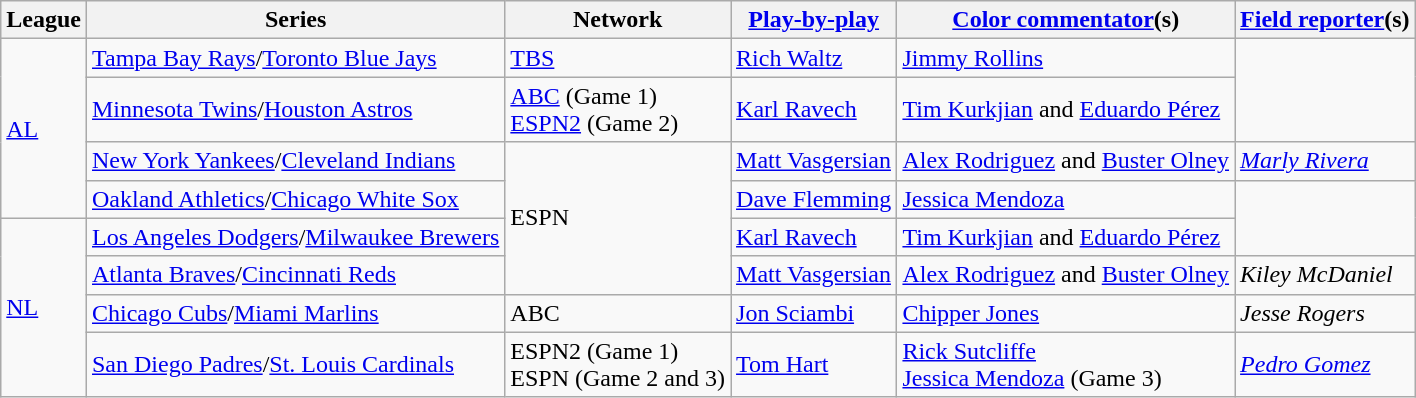<table class="wikitable">
<tr>
<th>League</th>
<th>Series</th>
<th>Network</th>
<th><a href='#'>Play-by-play</a></th>
<th><a href='#'>Color commentator</a>(s)</th>
<th><a href='#'>Field reporter</a>(s)</th>
</tr>
<tr>
<td rowspan=4><a href='#'>AL</a></td>
<td><a href='#'>Tampa Bay Rays</a>/<a href='#'>Toronto Blue Jays</a></td>
<td><a href='#'>TBS</a></td>
<td><a href='#'>Rich Waltz</a></td>
<td><a href='#'>Jimmy Rollins</a></td>
</tr>
<tr>
<td><a href='#'>Minnesota Twins</a>/<a href='#'>Houston Astros</a></td>
<td><a href='#'>ABC</a> (Game 1)<br><a href='#'>ESPN2</a> (Game 2)</td>
<td><a href='#'>Karl Ravech</a></td>
<td><a href='#'>Tim Kurkjian</a> and <a href='#'>Eduardo Pérez</a></td>
</tr>
<tr>
<td><a href='#'>New York Yankees</a>/<a href='#'>Cleveland Indians</a></td>
<td rowspan=4>ESPN</td>
<td><a href='#'>Matt Vasgersian</a></td>
<td><a href='#'>Alex Rodriguez</a> and <a href='#'>Buster Olney</a></td>
<td><em><a href='#'>Marly Rivera</a></em></td>
</tr>
<tr>
<td><a href='#'>Oakland Athletics</a>/<a href='#'>Chicago White Sox</a></td>
<td><a href='#'>Dave Flemming</a></td>
<td><a href='#'>Jessica Mendoza</a></td>
</tr>
<tr>
<td rowspan=4><a href='#'>NL</a></td>
<td><a href='#'>Los Angeles Dodgers</a>/<a href='#'>Milwaukee Brewers</a></td>
<td><a href='#'>Karl Ravech</a></td>
<td><a href='#'>Tim Kurkjian</a> and <a href='#'>Eduardo Pérez</a></td>
</tr>
<tr>
<td><a href='#'>Atlanta Braves</a>/<a href='#'>Cincinnati Reds</a></td>
<td><a href='#'>Matt Vasgersian</a></td>
<td><a href='#'>Alex Rodriguez</a> and <a href='#'>Buster Olney</a></td>
<td><em>Kiley McDaniel</em></td>
</tr>
<tr>
<td><a href='#'>Chicago Cubs</a>/<a href='#'>Miami Marlins</a></td>
<td>ABC</td>
<td><a href='#'>Jon Sciambi</a></td>
<td><a href='#'>Chipper Jones</a></td>
<td><em>Jesse Rogers</em></td>
</tr>
<tr>
<td><a href='#'>San Diego Padres</a>/<a href='#'>St. Louis Cardinals</a></td>
<td>ESPN2 (Game 1)<br>ESPN (Game 2 and 3)</td>
<td><a href='#'>Tom Hart</a></td>
<td><a href='#'>Rick Sutcliffe</a><br><a href='#'>Jessica Mendoza</a> (Game 3)</td>
<td><em><a href='#'>Pedro Gomez</a></em></td>
</tr>
</table>
